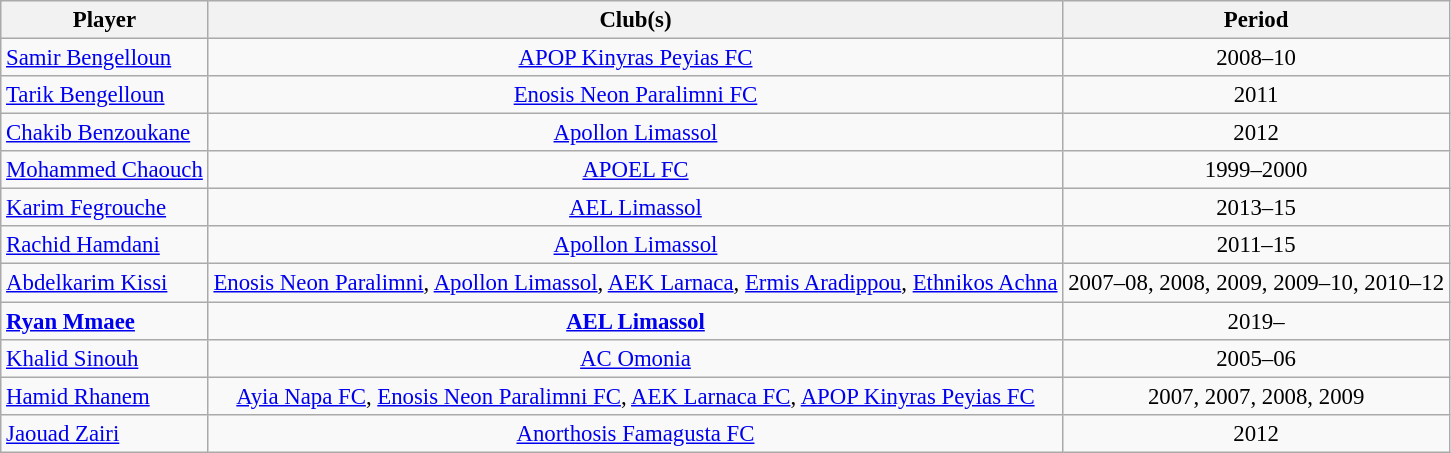<table class="wikitable collapsible collapsed" style="text-align:center;font-size:95%">
<tr>
<th scope="col">Player</th>
<th scope="col" class="unsortable">Club(s)</th>
<th scope="col">Period</th>
</tr>
<tr>
<td align="left"><a href='#'>Samir Bengelloun</a></td>
<td><a href='#'>APOP Kinyras Peyias FC</a></td>
<td>2008–10</td>
</tr>
<tr>
<td align="left"><a href='#'>Tarik Bengelloun</a></td>
<td><a href='#'>Enosis Neon Paralimni FC</a></td>
<td>2011</td>
</tr>
<tr>
<td align="left"><a href='#'>Chakib Benzoukane</a></td>
<td><a href='#'>Apollon Limassol</a></td>
<td>2012</td>
</tr>
<tr>
<td align="left"><a href='#'>Mohammed Chaouch</a></td>
<td><a href='#'>APOEL FC</a></td>
<td>1999–2000</td>
</tr>
<tr>
<td align="left"><a href='#'>Karim Fegrouche</a></td>
<td><a href='#'>AEL Limassol</a></td>
<td>2013–15</td>
</tr>
<tr>
<td align="left"><a href='#'>Rachid Hamdani</a></td>
<td><a href='#'>Apollon Limassol</a></td>
<td>2011–15</td>
</tr>
<tr>
<td align="left"><a href='#'>Abdelkarim Kissi</a></td>
<td><a href='#'>Enosis Neon Paralimni</a>, <a href='#'>Apollon Limassol</a>, <a href='#'>AEK Larnaca</a>, <a href='#'>Ermis Aradippou</a>, <a href='#'>Ethnikos Achna</a></td>
<td>2007–08, 2008, 2009, 2009–10, 2010–12</td>
</tr>
<tr>
<td align="left"><strong><a href='#'>Ryan Mmaee</a></strong></td>
<td><strong><a href='#'>AEL Limassol</a></strong></td>
<td>2019–</td>
</tr>
<tr>
<td align="left"><a href='#'>Khalid Sinouh</a></td>
<td><a href='#'>AC Omonia</a></td>
<td>2005–06</td>
</tr>
<tr>
<td align="left"><a href='#'>Hamid Rhanem</a></td>
<td><a href='#'>Ayia Napa FC</a>, <a href='#'>Enosis Neon Paralimni FC</a>, <a href='#'>AEK Larnaca FC</a>, <a href='#'>APOP Kinyras Peyias FC</a></td>
<td>2007, 2007, 2008, 2009</td>
</tr>
<tr>
<td align="left"><a href='#'>Jaouad Zairi</a></td>
<td><a href='#'>Anorthosis Famagusta FC</a></td>
<td>2012</td>
</tr>
</table>
